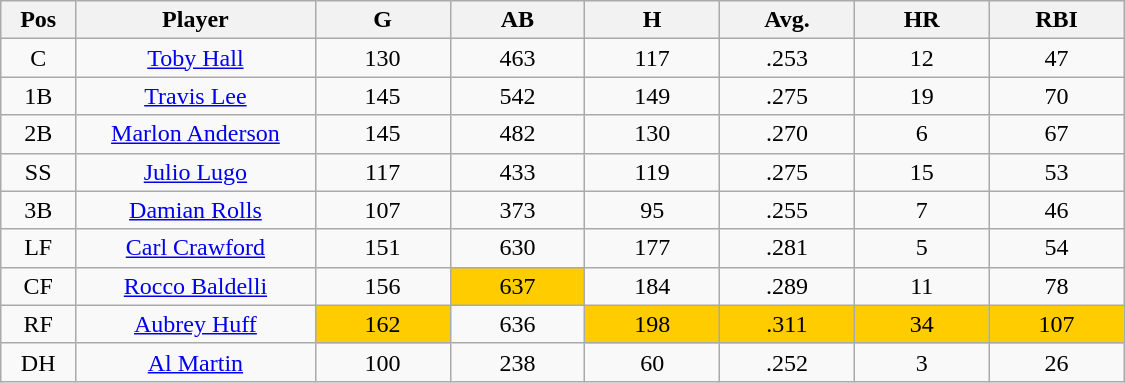<table class="wikitable sortable">
<tr>
<th bgcolor="#DDDDFF" width="5%">Pos</th>
<th bgcolor="#DDDDFF" width="16%">Player</th>
<th bgcolor="#DDDDFF" width="9%">G</th>
<th bgcolor="#DDDDFF" width="9%">AB</th>
<th bgcolor="#DDDDFF" width="9%">H</th>
<th bgcolor="#DDDDFF" width="9%">Avg.</th>
<th bgcolor="#DDDDFF" width="9%">HR</th>
<th bgcolor="#DDDDFF" width="9%">RBI</th>
</tr>
<tr align="center">
<td>C</td>
<td><a href='#'>Toby Hall</a></td>
<td>130</td>
<td>463</td>
<td>117</td>
<td>.253</td>
<td>12</td>
<td>47</td>
</tr>
<tr align=center>
<td>1B</td>
<td><a href='#'>Travis Lee</a></td>
<td>145</td>
<td>542</td>
<td>149</td>
<td>.275</td>
<td>19</td>
<td>70</td>
</tr>
<tr align=center>
<td>2B</td>
<td><a href='#'>Marlon Anderson</a></td>
<td>145</td>
<td>482</td>
<td>130</td>
<td>.270</td>
<td>6</td>
<td>67</td>
</tr>
<tr align=center>
<td>SS</td>
<td><a href='#'>Julio Lugo</a></td>
<td>117</td>
<td>433</td>
<td>119</td>
<td>.275</td>
<td>15</td>
<td>53</td>
</tr>
<tr align=center>
<td>3B</td>
<td><a href='#'>Damian Rolls</a></td>
<td>107</td>
<td>373</td>
<td>95</td>
<td>.255</td>
<td>7</td>
<td>46</td>
</tr>
<tr align=center>
<td>LF</td>
<td><a href='#'>Carl Crawford</a></td>
<td>151</td>
<td>630</td>
<td>177</td>
<td>.281</td>
<td>5</td>
<td>54</td>
</tr>
<tr align=center>
<td>CF</td>
<td><a href='#'>Rocco Baldelli</a></td>
<td>156</td>
<td bgcolor="#FFCC00">637</td>
<td>184</td>
<td>.289</td>
<td>11</td>
<td>78</td>
</tr>
<tr align=center>
<td>RF</td>
<td><a href='#'>Aubrey Huff</a></td>
<td bgcolor="#FFCC00">162</td>
<td>636</td>
<td bgcolor="#FFCC00">198</td>
<td bgcolor="#FFCC00">.311</td>
<td bgcolor="#FFCC00">34</td>
<td bgcolor="#FFCC00">107</td>
</tr>
<tr align=center>
<td>DH</td>
<td><a href='#'>Al Martin</a></td>
<td>100</td>
<td>238</td>
<td>60</td>
<td>.252</td>
<td>3</td>
<td>26</td>
</tr>
</table>
